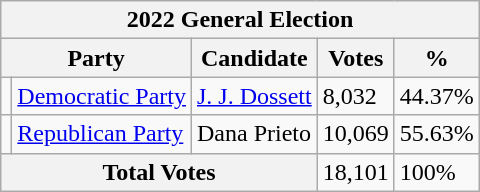<table class="wikitable">
<tr>
<th colspan="5"><strong>2022 General Election</strong></th>
</tr>
<tr>
<th colspan="2">Party</th>
<th>Candidate</th>
<th>Votes</th>
<th>%</th>
</tr>
<tr>
<td></td>
<td><a href='#'>Democratic Party</a></td>
<td><a href='#'>J. J. Dossett</a></td>
<td>8,032</td>
<td>44.37%</td>
</tr>
<tr>
<td></td>
<td><a href='#'>Republican Party</a></td>
<td>Dana Prieto</td>
<td>10,069</td>
<td>55.63%</td>
</tr>
<tr>
<th colspan="3"><strong>Total Votes</strong></th>
<td>18,101</td>
<td>100%</td>
</tr>
</table>
